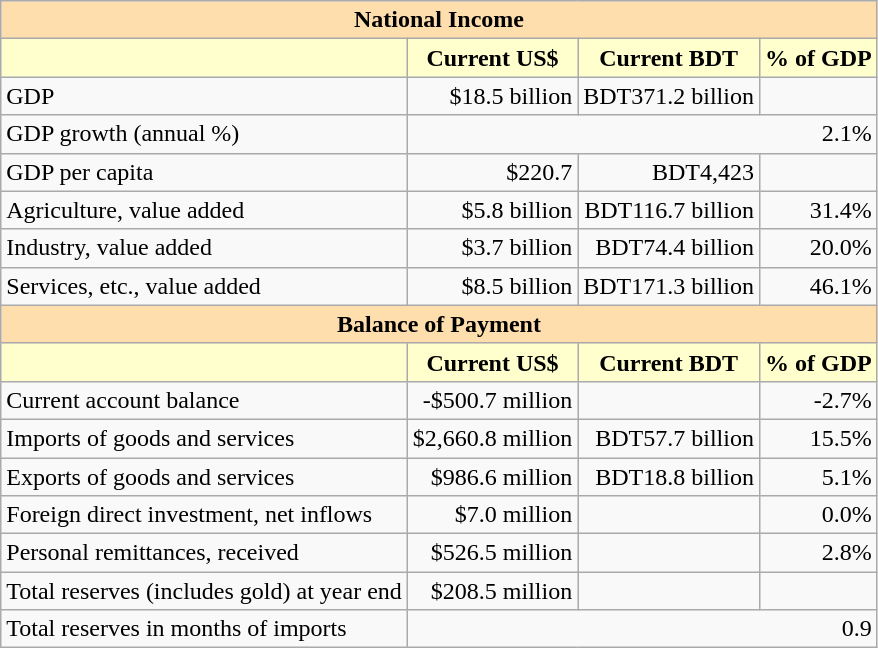<table class="wikitable">
<tr>
<th colspan="4" style="background: #ffdead;">National Income</th>
</tr>
<tr>
<th style="background: #ffffcd;"></th>
<th style="background: #ffffcd;">Current US$</th>
<th style="background: #ffffcd;">Current BDT</th>
<th style="background: #ffffcd;">% of GDP</th>
</tr>
<tr>
<td>GDP</td>
<td style="text-align: right;">$18.5 billion</td>
<td style="text-align: right;">BDT371.2 billion</td>
<td style="text-align: right;"></td>
</tr>
<tr>
<td>GDP growth (annual %)</td>
<td colspan="3"  style="text-align: right;">2.1%</td>
</tr>
<tr>
<td>GDP per capita</td>
<td style="text-align: right;">$220.7</td>
<td style="text-align: right;">BDT4,423</td>
<td style="text-align: right;"></td>
</tr>
<tr>
<td>Agriculture, value added</td>
<td style="text-align: right;">$5.8 billion</td>
<td style="text-align: right;">BDT116.7 billion</td>
<td style="text-align: right;">31.4%</td>
</tr>
<tr>
<td>Industry, value added</td>
<td style="text-align: right;">$3.7 billion</td>
<td style="text-align: right;">BDT74.4 billion</td>
<td style="text-align: right;">20.0%</td>
</tr>
<tr>
<td>Services, etc., value added</td>
<td style="text-align: right;">$8.5 billion</td>
<td style="text-align: right;">BDT171.3 billion</td>
<td style="text-align: right;">46.1%</td>
</tr>
<tr>
<th colspan="4" style="background: #ffdead;">Balance of Payment</th>
</tr>
<tr>
<th style="background: #ffffcd;"></th>
<th style="background: #ffffcd;">Current US$</th>
<th style="background: #ffffcd;">Current BDT</th>
<th style="background: #ffffcd;">% of GDP</th>
</tr>
<tr>
<td>Current account balance</td>
<td style="text-align: right;">-$500.7 million</td>
<td style="text-align: right;"></td>
<td style="text-align: right;">-2.7%</td>
</tr>
<tr>
<td>Imports of goods and services</td>
<td style="text-align: right;">$2,660.8 million</td>
<td style="text-align: right;">BDT57.7 billion</td>
<td style="text-align: right;">15.5%</td>
</tr>
<tr>
<td>Exports of goods and services</td>
<td style="text-align: right;">$986.6 million</td>
<td style="text-align: right;">BDT18.8 billion</td>
<td style="text-align: right;">5.1%</td>
</tr>
<tr>
<td>Foreign direct investment, net inflows</td>
<td style="text-align: right;">$7.0 million</td>
<td style="text-align: right;"></td>
<td style="text-align: right;">0.0%</td>
</tr>
<tr>
<td>Personal remittances, received</td>
<td style="text-align: right;">$526.5 million</td>
<td style="text-align: right;"></td>
<td style="text-align: right;">2.8%</td>
</tr>
<tr>
<td>Total reserves (includes gold) at year end</td>
<td style="text-align: right;">$208.5 million</td>
<td style="text-align: right;"></td>
<td style="text-align: right;"></td>
</tr>
<tr>
<td>Total reserves in months of imports</td>
<td colspan="3"  style="text-align: right;">0.9</td>
</tr>
</table>
